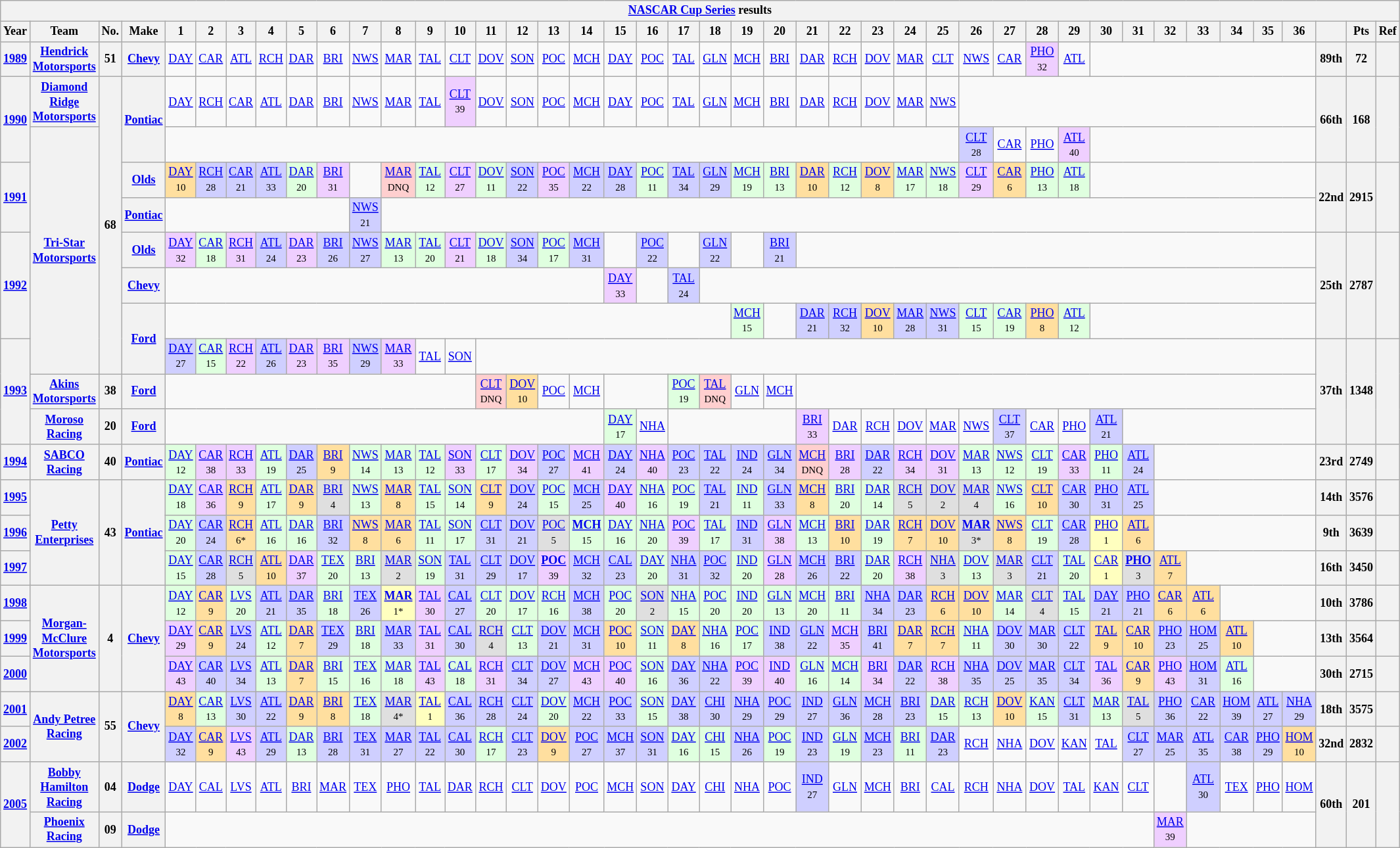<table class="wikitable" style="text-align:center; font-size:75%">
<tr>
<th colspan=45><a href='#'>NASCAR Cup Series</a> results</th>
</tr>
<tr>
<th>Year</th>
<th>Team</th>
<th>No.</th>
<th>Make</th>
<th>1</th>
<th>2</th>
<th>3</th>
<th>4</th>
<th>5</th>
<th>6</th>
<th>7</th>
<th>8</th>
<th>9</th>
<th>10</th>
<th>11</th>
<th>12</th>
<th>13</th>
<th>14</th>
<th>15</th>
<th>16</th>
<th>17</th>
<th>18</th>
<th>19</th>
<th>20</th>
<th>21</th>
<th>22</th>
<th>23</th>
<th>24</th>
<th>25</th>
<th>26</th>
<th>27</th>
<th>28</th>
<th>29</th>
<th>30</th>
<th>31</th>
<th>32</th>
<th>33</th>
<th>34</th>
<th>35</th>
<th>36</th>
<th></th>
<th>Pts</th>
<th>Ref</th>
</tr>
<tr>
<th><a href='#'>1989</a></th>
<th><a href='#'>Hendrick Motorsports</a></th>
<th>51</th>
<th><a href='#'>Chevy</a></th>
<td><a href='#'>DAY</a></td>
<td><a href='#'>CAR</a></td>
<td><a href='#'>ATL</a></td>
<td><a href='#'>RCH</a></td>
<td><a href='#'>DAR</a></td>
<td><a href='#'>BRI</a></td>
<td><a href='#'>NWS</a></td>
<td><a href='#'>MAR</a></td>
<td><a href='#'>TAL</a></td>
<td><a href='#'>CLT</a></td>
<td><a href='#'>DOV</a></td>
<td><a href='#'>SON</a></td>
<td><a href='#'>POC</a></td>
<td><a href='#'>MCH</a></td>
<td><a href='#'>DAY</a></td>
<td><a href='#'>POC</a></td>
<td><a href='#'>TAL</a></td>
<td><a href='#'>GLN</a></td>
<td><a href='#'>MCH</a></td>
<td><a href='#'>BRI</a></td>
<td><a href='#'>DAR</a></td>
<td><a href='#'>RCH</a></td>
<td><a href='#'>DOV</a></td>
<td><a href='#'>MAR</a></td>
<td><a href='#'>CLT</a></td>
<td><a href='#'>NWS</a></td>
<td><a href='#'>CAR</a></td>
<td style="background:#EFCFFF;"><a href='#'>PHO</a><br><small>32</small></td>
<td><a href='#'>ATL</a></td>
<td colspan=7></td>
<th>89th</th>
<th>72</th>
<th></th>
</tr>
<tr>
<th rowspan=2><a href='#'>1990</a></th>
<th><a href='#'>Diamond Ridge Motorsports</a></th>
<th rowspan=8>68</th>
<th rowspan=2><a href='#'>Pontiac</a></th>
<td><a href='#'>DAY</a></td>
<td><a href='#'>RCH</a></td>
<td><a href='#'>CAR</a></td>
<td><a href='#'>ATL</a></td>
<td><a href='#'>DAR</a></td>
<td><a href='#'>BRI</a></td>
<td><a href='#'>NWS</a></td>
<td><a href='#'>MAR</a></td>
<td><a href='#'>TAL</a></td>
<td style="background:#EFCFFF;"><a href='#'>CLT</a><br><small>39</small></td>
<td><a href='#'>DOV</a></td>
<td><a href='#'>SON</a></td>
<td><a href='#'>POC</a></td>
<td><a href='#'>MCH</a></td>
<td><a href='#'>DAY</a></td>
<td><a href='#'>POC</a></td>
<td><a href='#'>TAL</a></td>
<td><a href='#'>GLN</a></td>
<td><a href='#'>MCH</a></td>
<td><a href='#'>BRI</a></td>
<td><a href='#'>DAR</a></td>
<td><a href='#'>RCH</a></td>
<td><a href='#'>DOV</a></td>
<td><a href='#'>MAR</a></td>
<td><a href='#'>NWS</a></td>
<td colspan=11></td>
<th rowspan=2>66th</th>
<th rowspan=2>168</th>
<th rowspan=2></th>
</tr>
<tr>
<th rowspan=7><a href='#'>Tri-Star Motorsports</a></th>
<td colspan=25></td>
<td style="background:#CFCFFF;"><a href='#'>CLT</a><br><small>28</small></td>
<td><a href='#'>CAR</a></td>
<td><a href='#'>PHO</a></td>
<td style="background:#EFCFFF;"><a href='#'>ATL</a><br><small>40</small></td>
<td colspan=7></td>
</tr>
<tr>
<th rowspan=2><a href='#'>1991</a></th>
<th><a href='#'>Olds</a></th>
<td style="background:#FFDF9F;"><a href='#'>DAY</a><br><small>10</small></td>
<td style="background:#CFCFFF;"><a href='#'>RCH</a><br><small>28</small></td>
<td style="background:#CFCFFF;"><a href='#'>CAR</a><br><small>21</small></td>
<td style="background:#CFCFFF;"><a href='#'>ATL</a><br><small>33</small></td>
<td style="background:#DFFFDF;"><a href='#'>DAR</a><br><small>20</small></td>
<td style="background:#EFCFFF;"><a href='#'>BRI</a><br><small>31</small></td>
<td></td>
<td style="background:#FFCFCF;"><a href='#'>MAR</a><br><small>DNQ</small></td>
<td style="background:#DFFFDF;"><a href='#'>TAL</a><br><small>12</small></td>
<td style="background:#EFCFFF;"><a href='#'>CLT</a><br><small>27</small></td>
<td style="background:#DFFFDF;"><a href='#'>DOV</a><br><small>11</small></td>
<td style="background:#CFCFFF;"><a href='#'>SON</a><br><small>22</small></td>
<td style="background:#EFCFFF;"><a href='#'>POC</a><br><small>35</small></td>
<td style="background:#CFCFFF;"><a href='#'>MCH</a><br><small>22</small></td>
<td style="background:#CFCFFF;"><a href='#'>DAY</a><br><small>28</small></td>
<td style="background:#DFFFDF;"><a href='#'>POC</a><br><small>11</small></td>
<td style="background:#CFCFFF;"><a href='#'>TAL</a><br><small>34</small></td>
<td style="background:#CFCFFF;"><a href='#'>GLN</a><br><small>29</small></td>
<td style="background:#DFFFDF;"><a href='#'>MCH</a><br><small>19</small></td>
<td style="background:#DFFFDF;"><a href='#'>BRI</a><br><small>13</small></td>
<td style="background:#FFDF9F;"><a href='#'>DAR</a><br><small>10</small></td>
<td style="background:#DFFFDF;"><a href='#'>RCH</a><br><small>12</small></td>
<td style="background:#FFDF9F;"><a href='#'>DOV</a><br><small>8</small></td>
<td style="background:#DFFFDF;"><a href='#'>MAR</a><br><small>17</small></td>
<td style="background:#DFFFDF;"><a href='#'>NWS</a><br><small>18</small></td>
<td style="background:#EFCFFF;"><a href='#'>CLT</a><br><small>29</small></td>
<td style="background:#FFDF9F;"><a href='#'>CAR</a><br><small>6</small></td>
<td style="background:#DFFFDF;"><a href='#'>PHO</a><br><small>13</small></td>
<td style="background:#DFFFDF;"><a href='#'>ATL</a><br><small>18</small></td>
<td colspan=7></td>
<th rowspan=2>22nd</th>
<th rowspan=2>2915</th>
<th rowspan=2></th>
</tr>
<tr>
<th><a href='#'>Pontiac</a></th>
<td colspan=6></td>
<td style="background:#CFCFFF;"><a href='#'>NWS</a><br><small>21</small></td>
<td colspan=29></td>
</tr>
<tr>
<th rowspan=3><a href='#'>1992</a></th>
<th><a href='#'>Olds</a></th>
<td style="background:#EFCFFF;"><a href='#'>DAY</a><br><small>32</small></td>
<td style="background:#DFFFDF;"><a href='#'>CAR</a><br><small>18</small></td>
<td style="background:#EFCFFF;"><a href='#'>RCH</a><br><small>31</small></td>
<td style="background:#CFCFFF;"><a href='#'>ATL</a><br><small>24</small></td>
<td style="background:#EFCFFF;"><a href='#'>DAR</a><br><small>23</small></td>
<td style="background:#CFCFFF;"><a href='#'>BRI</a><br><small>26</small></td>
<td style="background:#CFCFFF;"><a href='#'>NWS</a><br><small>27</small></td>
<td style="background:#DFFFDF;"><a href='#'>MAR</a><br><small>13</small></td>
<td style="background:#DFFFDF;"><a href='#'>TAL</a><br><small>20</small></td>
<td style="background:#EFCFFF;"><a href='#'>CLT</a><br><small>21</small></td>
<td style="background:#DFFFDF;"><a href='#'>DOV</a><br><small>18</small></td>
<td style="background:#CFCFFF;"><a href='#'>SON</a><br><small>34</small></td>
<td style="background:#DFFFDF;"><a href='#'>POC</a><br><small>17</small></td>
<td style="background:#CFCFFF;"><a href='#'>MCH</a><br><small>31</small></td>
<td></td>
<td style="background:#CFCFFF;"><a href='#'>POC</a><br><small>22</small></td>
<td></td>
<td style="background:#CFCFFF;"><a href='#'>GLN</a><br><small>22</small></td>
<td></td>
<td style="background:#CFCFFF;"><a href='#'>BRI</a><br><small>21</small></td>
<td colspan=16></td>
<th rowspan=3>25th</th>
<th rowspan=3>2787</th>
<th rowspan=3></th>
</tr>
<tr>
<th><a href='#'>Chevy</a></th>
<td colspan=14></td>
<td style="background:#EFCFFF;"><a href='#'>DAY</a><br><small>33</small></td>
<td></td>
<td style="background:#CFCFFF;"><a href='#'>TAL</a><br><small>24</small></td>
<td colspan=19></td>
</tr>
<tr>
<th rowspan=2><a href='#'>Ford</a></th>
<td colspan=18></td>
<td style="background:#DFFFDF;"><a href='#'>MCH</a><br><small>15</small></td>
<td></td>
<td style="background:#CFCFFF;"><a href='#'>DAR</a><br><small>21</small></td>
<td style="background:#CFCFFF;"><a href='#'>RCH</a><br><small>32</small></td>
<td style="background:#FFDF9F;"><a href='#'>DOV</a><br><small>10</small></td>
<td style="background:#CFCFFF;"><a href='#'>MAR</a><br><small>28</small></td>
<td style="background:#CFCFFF;"><a href='#'>NWS</a><br><small>31</small></td>
<td style="background:#DFFFDF;"><a href='#'>CLT</a><br><small>15</small></td>
<td style="background:#DFFFDF;"><a href='#'>CAR</a><br><small>19</small></td>
<td style="background:#FFDF9F;"><a href='#'>PHO</a><br><small>8</small></td>
<td style="background:#DFFFDF;"><a href='#'>ATL</a><br><small>12</small></td>
<td colspan=7></td>
</tr>
<tr>
<th rowspan=3><a href='#'>1993</a></th>
<td style="background:#CFCFFF;"><a href='#'>DAY</a><br><small>27</small></td>
<td style="background:#DFFFDF;"><a href='#'>CAR</a><br><small>15</small></td>
<td style="background:#EFCFFF;"><a href='#'>RCH</a><br><small>22</small></td>
<td style="background:#CFCFFF;"><a href='#'>ATL</a><br><small>26</small></td>
<td style="background:#EFCFFF;"><a href='#'>DAR</a><br><small>23</small></td>
<td style="background:#EFCFFF;"><a href='#'>BRI</a><br><small>35</small></td>
<td style="background:#CFCFFF;"><a href='#'>NWS</a><br><small>29</small></td>
<td style="background:#EFCFFF;"><a href='#'>MAR</a><br><small>33</small></td>
<td><a href='#'>TAL</a></td>
<td><a href='#'>SON</a></td>
<td colspan=26></td>
<th rowspan=3>37th</th>
<th rowspan=3>1348</th>
<th rowspan=3></th>
</tr>
<tr>
<th><a href='#'>Akins Motorsports</a></th>
<th>38</th>
<th><a href='#'>Ford</a></th>
<td colspan=10></td>
<td style="background:#FFCFCF;"><a href='#'>CLT</a><br><small>DNQ</small></td>
<td style="background:#FFDF9F;"><a href='#'>DOV</a><br><small>10</small></td>
<td><a href='#'>POC</a></td>
<td><a href='#'>MCH</a></td>
<td colspan=2></td>
<td style="background:#DFFFDF;"><a href='#'>POC</a><br><small>19</small></td>
<td style="background:#FFCFCF;"><a href='#'>TAL</a><br><small>DNQ</small></td>
<td><a href='#'>GLN</a></td>
<td><a href='#'>MCH</a></td>
<td colspan=16></td>
</tr>
<tr>
<th><a href='#'>Moroso Racing</a></th>
<th>20</th>
<th><a href='#'>Ford</a></th>
<td colspan=14></td>
<td style="background:#DFFFDF;"><a href='#'>DAY</a><br><small>17</small></td>
<td><a href='#'>NHA</a></td>
<td colspan=4></td>
<td style="background:#EFCFFF;"><a href='#'>BRI</a><br><small>33</small></td>
<td style="background:#;"><a href='#'>DAR</a><br><small></small></td>
<td><a href='#'>RCH</a></td>
<td><a href='#'>DOV</a></td>
<td><a href='#'>MAR</a></td>
<td><a href='#'>NWS</a></td>
<td style="background:#CFCFFF;"><a href='#'>CLT</a><br><small>37</small></td>
<td><a href='#'>CAR</a></td>
<td><a href='#'>PHO</a></td>
<td style="background:#CFCFFF;"><a href='#'>ATL</a><br><small>21</small></td>
<td colspan=6></td>
</tr>
<tr>
<th><a href='#'>1994</a></th>
<th><a href='#'>SABCO Racing</a></th>
<th>40</th>
<th><a href='#'>Pontiac</a></th>
<td style="background:#DFFFDF;"><a href='#'>DAY</a><br><small>12</small></td>
<td style="background:#EFCFFF;"><a href='#'>CAR</a><br><small>38</small></td>
<td style="background:#EFCFFF;"><a href='#'>RCH</a><br><small>33</small></td>
<td style="background:#DFFFDF;"><a href='#'>ATL</a><br><small>19</small></td>
<td style="background:#CFCFFF;"><a href='#'>DAR</a><br><small>25</small></td>
<td style="background:#FFDF9F;"><a href='#'>BRI</a><br><small>9</small></td>
<td style="background:#DFFFDF;"><a href='#'>NWS</a><br><small>14</small></td>
<td style="background:#DFFFDF;"><a href='#'>MAR</a><br><small>13</small></td>
<td style="background:#DFFFDF;"><a href='#'>TAL</a><br><small>12</small></td>
<td style="background:#EFCFFF;"><a href='#'>SON</a><br><small>33</small></td>
<td style="background:#DFFFDF;"><a href='#'>CLT</a><br><small>17</small></td>
<td style="background:#EFCFFF;"><a href='#'>DOV</a><br><small>34</small></td>
<td style="background:#CFCFFF;"><a href='#'>POC</a><br><small>27</small></td>
<td style="background:#EFCFFF;"><a href='#'>MCH</a><br><small>41</small></td>
<td style="background:#CFCFFF;"><a href='#'>DAY</a><br><small>24</small></td>
<td style="background:#EFCFFF;"><a href='#'>NHA</a><br><small>40</small></td>
<td style="background:#CFCFFF;"><a href='#'>POC</a><br><small>23</small></td>
<td style="background:#CFCFFF;"><a href='#'>TAL</a><br><small>22</small></td>
<td style="background:#CFCFFF;"><a href='#'>IND</a><br><small>24</small></td>
<td style="background:#CFCFFF;"><a href='#'>GLN</a><br><small>34</small></td>
<td style="background:#FFCFCF;"><a href='#'>MCH</a><br><small>DNQ</small></td>
<td style="background:#EFCFFF;"><a href='#'>BRI</a><br><small>28</small></td>
<td style="background:#CFCFFF;"><a href='#'>DAR</a><br><small>22</small></td>
<td style="background:#EFCFFF;"><a href='#'>RCH</a><br><small>34</small></td>
<td style="background:#EFCFFF;"><a href='#'>DOV</a><br><small>31</small></td>
<td style="background:#DFFFDF;"><a href='#'>MAR</a><br><small>13</small></td>
<td style="background:#DFFFDF;"><a href='#'>NWS</a><br><small>12</small></td>
<td style="background:#DFFFDF;"><a href='#'>CLT</a><br><small>19</small></td>
<td style="background:#EFCFFF;"><a href='#'>CAR</a><br><small>33</small></td>
<td style="background:#DFFFDF;"><a href='#'>PHO</a><br><small>11</small></td>
<td style="background:#CFCFFF;"><a href='#'>ATL</a><br><small>24</small></td>
<td colspan=5></td>
<th>23rd</th>
<th>2749</th>
<th></th>
</tr>
<tr>
<th><a href='#'>1995</a></th>
<th rowspan=3><a href='#'>Petty Enterprises</a></th>
<th rowspan=3>43</th>
<th rowspan=3><a href='#'>Pontiac</a></th>
<td style="background:#DFFFDF;"><a href='#'>DAY</a><br><small>18</small></td>
<td style="background:#EFCFFF;"><a href='#'>CAR</a><br><small>36</small></td>
<td style="background:#FFDF9F;"><a href='#'>RCH</a><br><small>9</small></td>
<td style="background:#DFFFDF;"><a href='#'>ATL</a><br><small>17</small></td>
<td style="background:#FFDF9F;"><a href='#'>DAR</a><br><small>9</small></td>
<td style="background:#DFDFDF;"><a href='#'>BRI</a><br><small>4</small></td>
<td style="background:#DFFFDF;"><a href='#'>NWS</a><br><small>13</small></td>
<td style="background:#FFDF9F;"><a href='#'>MAR</a><br><small>8</small></td>
<td style="background:#DFFFDF;"><a href='#'>TAL</a><br><small>15</small></td>
<td style="background:#DFFFDF;"><a href='#'>SON</a><br><small>14</small></td>
<td style="background:#FFDF9F;"><a href='#'>CLT</a><br><small>9</small></td>
<td style="background:#CFCFFF;"><a href='#'>DOV</a><br><small>24</small></td>
<td style="background:#DFFFDF;"><a href='#'>POC</a><br><small>15</small></td>
<td style="background:#CFCFFF;"><a href='#'>MCH</a><br><small>25</small></td>
<td style="background:#EFCFFF;"><a href='#'>DAY</a><br><small>40</small></td>
<td style="background:#DFFFDF;"><a href='#'>NHA</a><br><small>16</small></td>
<td style="background:#DFFFDF;"><a href='#'>POC</a><br><small>19</small></td>
<td style="background:#CFCFFF;"><a href='#'>TAL</a><br><small>21</small></td>
<td style="background:#DFFFDF;"><a href='#'>IND</a><br><small>11</small></td>
<td style="background:#CFCFFF;"><a href='#'>GLN</a><br><small>33</small></td>
<td style="background:#FFDF9F;"><a href='#'>MCH</a><br><small>8</small></td>
<td style="background:#DFFFDF;"><a href='#'>BRI</a><br><small>20</small></td>
<td style="background:#DFFFDF;"><a href='#'>DAR</a><br><small>14</small></td>
<td style="background:#DFDFDF;"><a href='#'>RCH</a><br><small>5</small></td>
<td style="background:#DFDFDF;"><a href='#'>DOV</a><br><small>2</small></td>
<td style="background:#DFDFDF;"><a href='#'>MAR</a><br><small>4</small></td>
<td style="background:#DFFFDF;"><a href='#'>NWS</a><br><small>16</small></td>
<td style="background:#FFDF9F;"><a href='#'>CLT</a><br><small>10</small></td>
<td style="background:#CFCFFF;"><a href='#'>CAR</a><br><small>30</small></td>
<td style="background:#CFCFFF;"><a href='#'>PHO</a><br><small>31</small></td>
<td style="background:#CFCFFF;"><a href='#'>ATL</a><br><small>25</small></td>
<td colspan=5></td>
<th>14th</th>
<th>3576</th>
<th></th>
</tr>
<tr>
<th><a href='#'>1996</a></th>
<td style="background:#DFFFDF;"><a href='#'>DAY</a><br><small>20</small></td>
<td style="background:#CFCFFF;"><a href='#'>CAR</a><br><small>24</small></td>
<td style="background:#FFDF9F;"><a href='#'>RCH</a><br><small>6*</small></td>
<td style="background:#DFFFDF;"><a href='#'>ATL</a><br><small>16</small></td>
<td style="background:#DFFFDF;"><a href='#'>DAR</a><br><small>16</small></td>
<td style="background:#CFCFFF;"><a href='#'>BRI</a><br><small>32</small></td>
<td style="background:#FFDF9F;"><a href='#'>NWS</a><br><small>8</small></td>
<td style="background:#FFDF9F;"><a href='#'>MAR</a><br><small>6</small></td>
<td style="background:#DFFFDF;"><a href='#'>TAL</a><br><small>11</small></td>
<td style="background:#DFFFDF;"><a href='#'>SON</a><br><small>17</small></td>
<td style="background:#CFCFFF;"><a href='#'>CLT</a><br><small>31</small></td>
<td style="background:#CFCFFF;"><a href='#'>DOV</a><br><small>21</small></td>
<td style="background:#DFDFDF;"><a href='#'>POC</a><br><small>5</small></td>
<td style="background:#DFFFDF;"><strong><a href='#'>MCH</a></strong><br><small>15</small></td>
<td style="background:#DFFFDF;"><a href='#'>DAY</a><br><small>16</small></td>
<td style="background:#DFFFDF;"><a href='#'>NHA</a><br><small>20</small></td>
<td style="background:#EFCFFF;"><a href='#'>POC</a><br><small>39</small></td>
<td style="background:#DFFFDF;"><a href='#'>TAL</a><br><small>17</small></td>
<td style="background:#CFCFFF;"><a href='#'>IND</a><br><small>31</small></td>
<td style="background:#EFCFFF;"><a href='#'>GLN</a><br><small>38</small></td>
<td style="background:#DFFFDF;"><a href='#'>MCH</a><br><small>13</small></td>
<td style="background:#FFDF9F;"><a href='#'>BRI</a><br><small>10</small></td>
<td style="background:#DFFFDF;"><a href='#'>DAR</a><br><small>19</small></td>
<td style="background:#FFDF9F;"><a href='#'>RCH</a><br><small>7</small></td>
<td style="background:#FFDF9F;"><a href='#'>DOV</a><br><small>10</small></td>
<td style="background:#DFDFDF;"><strong><a href='#'>MAR</a></strong><br><small>3*</small></td>
<td style="background:#FFDF9F;"><a href='#'>NWS</a><br><small>8</small></td>
<td style="background:#DFFFDF;"><a href='#'>CLT</a><br><small>19</small></td>
<td style="background:#CFCFFF;"><a href='#'>CAR</a><br><small>28</small></td>
<td style="background:#FFFFBF;"><a href='#'>PHO</a><br><small>1</small></td>
<td style="background:#FFDF9F;"><a href='#'>ATL</a><br><small>6</small></td>
<td colspan=5></td>
<th>9th</th>
<th>3639</th>
<th></th>
</tr>
<tr>
<th><a href='#'>1997</a></th>
<td style="background:#DFFFDF;"><a href='#'>DAY</a><br><small>15</small></td>
<td style="background:#CFCFFF;"><a href='#'>CAR</a><br><small>28</small></td>
<td style="background:#DFDFDF;"><a href='#'>RCH</a><br><small>5</small></td>
<td style="background:#FFDF9F;"><a href='#'>ATL</a><br><small>10</small></td>
<td style="background:#EFCFFF;"><a href='#'>DAR</a><br><small>37</small></td>
<td style="background:#DFFFDF;"><a href='#'>TEX</a><br><small>20</small></td>
<td style="background:#DFFFDF;"><a href='#'>BRI</a><br><small>13</small></td>
<td style="background:#DFDFDF;"><a href='#'>MAR</a><br><small>2</small></td>
<td style="background:#DFFFDF;"><a href='#'>SON</a><br><small>19</small></td>
<td style="background:#CFCFFF;"><a href='#'>TAL</a><br><small>31</small></td>
<td style="background:#CFCFFF;"><a href='#'>CLT</a><br><small>29</small></td>
<td style="background:#CFCFFF;"><a href='#'>DOV</a><br><small>17</small></td>
<td style="background:#EFCFFF;"><strong><a href='#'>POC</a></strong><br><small>39</small></td>
<td style="background:#CFCFFF;"><a href='#'>MCH</a><br><small>32</small></td>
<td style="background:#CFCFFF;"><a href='#'>CAL</a><br><small>23</small></td>
<td style="background:#DFFFDF;"><a href='#'>DAY</a><br><small>20</small></td>
<td style="background:#CFCFFF;"><a href='#'>NHA</a><br><small>31</small></td>
<td style="background:#CFCFFF;"><a href='#'>POC</a><br><small>32</small></td>
<td style="background:#DFFFDF;"><a href='#'>IND</a><br><small>20</small></td>
<td style="background:#EFCFFF;"><a href='#'>GLN</a><br><small>28</small></td>
<td style="background:#CFCFFF;"><a href='#'>MCH</a><br><small>26</small></td>
<td style="background:#CFCFFF;"><a href='#'>BRI</a><br><small>22</small></td>
<td style="background:#DFFFDF;"><a href='#'>DAR</a><br><small>20</small></td>
<td style="background:#EFCFFF;"><a href='#'>RCH</a><br><small>38</small></td>
<td style="background:#DFDFDF;"><a href='#'>NHA</a><br><small>3</small></td>
<td style="background:#DFFFDF;"><a href='#'>DOV</a><br><small>13</small></td>
<td style="background:#DFDFDF;"><a href='#'>MAR</a><br><small>3</small></td>
<td style="background:#CFCFFF;"><a href='#'>CLT</a><br><small>21</small></td>
<td style="background:#DFFFDF;"><a href='#'>TAL</a><br><small>20</small></td>
<td style="background:#FFFFBF;"><a href='#'>CAR</a><br><small>1</small></td>
<td style="background:#DFDFDF;"><strong><a href='#'>PHO</a></strong><br><small>3</small></td>
<td style="background:#FFDF9F;"><a href='#'>ATL</a><br><small>7</small></td>
<td colspan=4></td>
<th>16th</th>
<th>3450</th>
<th></th>
</tr>
<tr>
<th><a href='#'>1998</a></th>
<th rowspan=3><a href='#'>Morgan-McClure Motorsports</a></th>
<th rowspan=3>4</th>
<th rowspan=3><a href='#'>Chevy</a></th>
<td style="background:#DFFFDF;"><a href='#'>DAY</a><br><small>12</small></td>
<td style="background:#FFDF9F;"><a href='#'>CAR</a><br><small>9</small></td>
<td style="background:#DFFFDF;"><a href='#'>LVS</a><br><small>20</small></td>
<td style="background:#CFCFFF;"><a href='#'>ATL</a><br><small>21</small></td>
<td style="background:#CFCFFF;"><a href='#'>DAR</a><br><small>35</small></td>
<td style="background:#DFFFDF;"><a href='#'>BRI</a><br><small>18</small></td>
<td style="background:#CFCFFF;"><a href='#'>TEX</a><br><small>26</small></td>
<td style="background:#FFFFBF;"><strong><a href='#'>MAR</a></strong><br><small>1*</small></td>
<td style="background:#EFCFFF;"><a href='#'>TAL</a><br><small>30</small></td>
<td style="background:#CFCFFF;"><a href='#'>CAL</a><br><small>27</small></td>
<td style="background:#DFFFDF;"><a href='#'>CLT</a><br><small>20</small></td>
<td style="background:#DFFFDF;"><a href='#'>DOV</a><br><small>17</small></td>
<td style="background:#DFFFDF;"><a href='#'>RCH</a><br><small>16</small></td>
<td style="background:#CFCFFF;"><a href='#'>MCH</a><br><small>38</small></td>
<td style="background:#DFFFDF;"><a href='#'>POC</a><br><small>20</small></td>
<td style="background:#DFDFDF;"><a href='#'>SON</a><br><small>2</small></td>
<td style="background:#DFFFDF;"><a href='#'>NHA</a><br><small>15</small></td>
<td style="background:#DFFFDF;"><a href='#'>POC</a><br><small>20</small></td>
<td style="background:#DFFFDF;"><a href='#'>IND</a><br><small>20</small></td>
<td style="background:#DFFFDF;"><a href='#'>GLN</a><br><small>13</small></td>
<td style="background:#DFFFDF;"><a href='#'>MCH</a><br><small>20</small></td>
<td style="background:#DFFFDF;"><a href='#'>BRI</a><br><small>11</small></td>
<td style="background:#CFCFFF;"><a href='#'>NHA</a><br><small>34</small></td>
<td style="background:#CFCFFF;"><a href='#'>DAR</a><br><small>23</small></td>
<td style="background:#FFDF9F;"><a href='#'>RCH</a><br><small>6</small></td>
<td style="background:#FFDF9F;"><a href='#'>DOV</a><br><small>10</small></td>
<td style="background:#DFFFDF;"><a href='#'>MAR</a><br><small>14</small></td>
<td style="background:#DFDFDF;"><a href='#'>CLT</a><br><small>4</small></td>
<td style="background:#DFFFDF;"><a href='#'>TAL</a><br><small>15</small></td>
<td style="background:#CFCFFF;"><a href='#'>DAY</a><br><small>21</small></td>
<td style="background:#CFCFFF;"><a href='#'>PHO</a><br><small>21</small></td>
<td style="background:#FFDF9F;"><a href='#'>CAR</a><br><small>6</small></td>
<td style="background:#FFDF9F;"><a href='#'>ATL</a><br><small>6</small></td>
<td colspan=3></td>
<th>10th</th>
<th>3786</th>
<th></th>
</tr>
<tr>
<th><a href='#'>1999</a></th>
<td style="background:#EFCFFF;"><a href='#'>DAY</a><br><small>29</small></td>
<td style="background:#FFDF9F;"><a href='#'>CAR</a><br><small>9</small></td>
<td style="background:#CFCFFF;"><a href='#'>LVS</a><br><small>24</small></td>
<td style="background:#DFFFDF;"><a href='#'>ATL</a><br><small>12</small></td>
<td style="background:#FFDF9F;"><a href='#'>DAR</a><br><small>7</small></td>
<td style="background:#CFCFFF;"><a href='#'>TEX</a><br><small>29</small></td>
<td style="background:#DFFFDF;"><a href='#'>BRI</a><br><small>18</small></td>
<td style="background:#CFCFFF;"><a href='#'>MAR</a><br><small>33</small></td>
<td style="background:#EFCFFF;"><a href='#'>TAL</a><br><small>31</small></td>
<td style="background:#CFCFFF;"><a href='#'>CAL</a><br><small>30</small></td>
<td style="background:#DFDFDF;"><a href='#'>RCH</a><br><small>4</small></td>
<td style="background:#DFFFDF;"><a href='#'>CLT</a><br><small>13</small></td>
<td style="background:#CFCFFF;"><a href='#'>DOV</a><br><small>21</small></td>
<td style="background:#CFCFFF;"><a href='#'>MCH</a><br><small>31</small></td>
<td style="background:#FFDF9F;"><a href='#'>POC</a><br><small>10</small></td>
<td style="background:#DFFFDF;"><a href='#'>SON</a><br><small>11</small></td>
<td style="background:#FFDF9F;"><a href='#'>DAY</a><br><small>8</small></td>
<td style="background:#DFFFDF;"><a href='#'>NHA</a><br><small>16</small></td>
<td style="background:#DFFFDF;"><a href='#'>POC</a><br><small>17</small></td>
<td style="background:#CFCFFF;"><a href='#'>IND</a><br><small>38</small></td>
<td style="background:#CFCFFF;"><a href='#'>GLN</a><br><small>22</small></td>
<td style="background:#EFCFFF;"><a href='#'>MCH</a><br><small>35</small></td>
<td style="background:#CFCFFF;"><a href='#'>BRI</a><br><small>41</small></td>
<td style="background:#FFDF9F;"><a href='#'>DAR</a><br><small>7</small></td>
<td style="background:#FFDF9F;"><a href='#'>RCH</a><br><small>7</small></td>
<td style="background:#DFFFDF;"><a href='#'>NHA</a><br><small>11</small></td>
<td style="background:#CFCFFF;"><a href='#'>DOV</a><br><small>30</small></td>
<td style="background:#CFCFFF;"><a href='#'>MAR</a><br><small>30</small></td>
<td style="background:#CFCFFF;"><a href='#'>CLT</a><br><small>22</small></td>
<td style="background:#FFDF9F;"><a href='#'>TAL</a><br><small>9</small></td>
<td style="background:#FFDF9F;"><a href='#'>CAR</a><br><small>10</small></td>
<td style="background:#CFCFFF;"><a href='#'>PHO</a><br><small>23</small></td>
<td style="background:#CFCFFF;"><a href='#'>HOM</a><br><small>25</small></td>
<td style="background:#FFDF9F;"><a href='#'>ATL</a><br><small>10</small></td>
<td colspan=2></td>
<th>13th</th>
<th>3564</th>
<th></th>
</tr>
<tr>
<th><a href='#'>2000</a></th>
<td style="background:#EFCFFF;"><a href='#'>DAY</a><br><small>43</small></td>
<td style="background:#CFCFFF;"><a href='#'>CAR</a><br><small>40</small></td>
<td style="background:#CFCFFF;"><a href='#'>LVS</a><br><small>34</small></td>
<td style="background:#DFFFDF;"><a href='#'>ATL</a><br><small>13</small></td>
<td style="background:#FFDF9F;"><a href='#'>DAR</a><br><small>7</small></td>
<td style="background:#DFFFDF;"><a href='#'>BRI</a><br><small>15</small></td>
<td style="background:#DFFFDF;"><a href='#'>TEX</a><br><small>16</small></td>
<td style="background:#DFFFDF;"><a href='#'>MAR</a><br><small>18</small></td>
<td style="background:#EFCFFF;"><a href='#'>TAL</a><br><small>43</small></td>
<td style="background:#DFFFDF;"><a href='#'>CAL</a><br><small>18</small></td>
<td style="background:#EFCFFF;"><a href='#'>RCH</a><br><small>31</small></td>
<td style="background:#CFCFFF;"><a href='#'>CLT</a><br><small>34</small></td>
<td style="background:#CFCFFF;"><a href='#'>DOV</a><br><small>27</small></td>
<td style="background:#EFCFFF;"><a href='#'>MCH</a><br><small>43</small></td>
<td style="background:#EFCFFF;"><a href='#'>POC</a><br><small>40</small></td>
<td style="background:#DFFFDF;"><a href='#'>SON</a><br><small>16</small></td>
<td style="background:#CFCFFF;"><a href='#'>DAY</a><br><small>36</small></td>
<td style="background:#CFCFFF;"><a href='#'>NHA</a><br><small>22</small></td>
<td style="background:#EFCFFF;"><a href='#'>POC</a><br><small>39</small></td>
<td style="background:#EFCFFF;"><a href='#'>IND</a><br><small>40</small></td>
<td style="background:#DFFFDF;"><a href='#'>GLN</a><br><small>16</small></td>
<td style="background:#DFFFDF;"><a href='#'>MCH</a><br><small>14</small></td>
<td style="background:#EFCFFF;"><a href='#'>BRI</a><br><small>34</small></td>
<td style="background:#CFCFFF;"><a href='#'>DAR</a><br><small>22</small></td>
<td style="background:#EFCFFF;"><a href='#'>RCH</a><br><small>38</small></td>
<td style="background:#CFCFFF;"><a href='#'>NHA</a><br><small>35</small></td>
<td style="background:#CFCFFF;"><a href='#'>DOV</a><br><small>25</small></td>
<td style="background:#CFCFFF;"><a href='#'>MAR</a><br><small>35</small></td>
<td style="background:#CFCFFF;"><a href='#'>CLT</a><br><small>34</small></td>
<td style="background:#EFCFFF;"><a href='#'>TAL</a><br><small>36</small></td>
<td style="background:#FFDF9F;"><a href='#'>CAR</a><br><small>9</small></td>
<td style="background:#EFCFFF;"><a href='#'>PHO</a><br><small>43</small></td>
<td style="background:#CFCFFF;"><a href='#'>HOM</a><br><small>31</small></td>
<td style="background:#DFFFDF;"><a href='#'>ATL</a><br><small>16</small></td>
<td colspan=2></td>
<th>30th</th>
<th>2715</th>
<th></th>
</tr>
<tr>
<th><a href='#'>2001</a></th>
<th rowspan=2><a href='#'>Andy Petree Racing</a></th>
<th rowspan=2>55</th>
<th rowspan=2><a href='#'>Chevy</a></th>
<td style="background:#FFDF9F;"><a href='#'>DAY</a><br><small>8</small></td>
<td style="background:#DFFFDF;"><a href='#'>CAR</a><br><small>13</small></td>
<td style="background:#CFCFFF;"><a href='#'>LVS</a><br><small>30</small></td>
<td style="background:#CFCFFF;"><a href='#'>ATL</a><br><small>22</small></td>
<td style="background:#FFDF9F;"><a href='#'>DAR</a><br><small>9</small></td>
<td style="background:#FFDF9F;"><a href='#'>BRI</a><br><small>8</small></td>
<td style="background:#DFFFDF;"><a href='#'>TEX</a><br><small>18</small></td>
<td style="background:#DFDFDF;"><a href='#'>MAR</a><br><small>4*</small></td>
<td style="background:#FFFFBF;"><a href='#'>TAL</a><br><small>1</small></td>
<td style="background:#CFCFFF;"><a href='#'>CAL</a><br><small>36</small></td>
<td style="background:#CFCFFF;"><a href='#'>RCH</a><br><small>28</small></td>
<td style="background:#CFCFFF;"><a href='#'>CLT</a><br><small>24</small></td>
<td style="background:#DFFFDF;"><a href='#'>DOV</a><br><small>20</small></td>
<td style="background:#CFCFFF;"><a href='#'>MCH</a><br><small>22</small></td>
<td style="background:#CFCFFF;"><a href='#'>POC</a><br><small>33</small></td>
<td style="background:#DFFFDF;"><a href='#'>SON</a><br><small>15</small></td>
<td style="background:#CFCFFF;"><a href='#'>DAY</a><br><small>38</small></td>
<td style="background:#CFCFFF;"><a href='#'>CHI</a><br><small>30</small></td>
<td style="background:#CFCFFF;"><a href='#'>NHA</a><br><small>29</small></td>
<td style="background:#CFCFFF;"><a href='#'>POC</a><br><small>29</small></td>
<td style="background:#CFCFFF;"><a href='#'>IND</a><br><small>27</small></td>
<td style="background:#CFCFFF;"><a href='#'>GLN</a><br><small>36</small></td>
<td style="background:#CFCFFF;"><a href='#'>MCH</a><br><small>28</small></td>
<td style="background:#CFCFFF;"><a href='#'>BRI</a><br><small>23</small></td>
<td style="background:#DFFFDF;"><a href='#'>DAR</a><br><small>15</small></td>
<td style="background:#DFFFDF;"><a href='#'>RCH</a><br><small>13</small></td>
<td style="background:#FFDF9F;"><a href='#'>DOV</a><br><small>10</small></td>
<td style="background:#DFFFDF;"><a href='#'>KAN</a><br><small>15</small></td>
<td style="background:#CFCFFF;"><a href='#'>CLT</a><br><small>31</small></td>
<td style="background:#DFFFDF;"><a href='#'>MAR</a><br><small>13</small></td>
<td style="background:#DFDFDF;"><a href='#'>TAL</a><br><small>5</small></td>
<td style="background:#CFCFFF;"><a href='#'>PHO</a><br><small>36</small></td>
<td style="background:#CFCFFF;"><a href='#'>CAR</a><br><small>22</small></td>
<td style="background:#CFCFFF;"><a href='#'>HOM</a><br><small>39</small></td>
<td style="background:#CFCFFF;"><a href='#'>ATL</a><br><small>27</small></td>
<td style="background:#CFCFFF;"><a href='#'>NHA</a><br><small>29</small></td>
<th>18th</th>
<th>3575</th>
<th></th>
</tr>
<tr>
<th><a href='#'>2002</a></th>
<td style="background:#CFCFFF;"><a href='#'>DAY</a><br><small>32</small></td>
<td style="background:#FFDF9F;"><a href='#'>CAR</a><br><small>9</small></td>
<td style="background:#EFCFFF;"><a href='#'>LVS</a><br><small>43</small></td>
<td style="background:#CFCFFF;"><a href='#'>ATL</a><br><small>29</small></td>
<td style="background:#DFFFDF;"><a href='#'>DAR</a><br><small>13</small></td>
<td style="background:#CFCFFF;"><a href='#'>BRI</a><br><small>28</small></td>
<td style="background:#CFCFFF;"><a href='#'>TEX</a><br><small>31</small></td>
<td style="background:#CFCFFF;"><a href='#'>MAR</a><br><small>27</small></td>
<td style="background:#CFCFFF;"><a href='#'>TAL</a><br><small>22</small></td>
<td style="background:#CFCFFF;"><a href='#'>CAL</a><br><small>30</small></td>
<td style="background:#DFFFDF;"><a href='#'>RCH</a><br><small>17</small></td>
<td style="background:#CFCFFF;"><a href='#'>CLT</a><br><small>23</small></td>
<td style="background:#FFDF9F;"><a href='#'>DOV</a><br><small>9</small></td>
<td style="background:#CFCFFF;"><a href='#'>POC</a><br><small>27</small></td>
<td style="background:#CFCFFF;"><a href='#'>MCH</a><br><small>37</small></td>
<td style="background:#CFCFFF;"><a href='#'>SON</a><br><small>31</small></td>
<td style="background:#DFFFDF;"><a href='#'>DAY</a><br><small>16</small></td>
<td style="background:#DFFFDF;"><a href='#'>CHI</a><br><small>15</small></td>
<td style="background:#CFCFFF;"><a href='#'>NHA</a><br><small>26</small></td>
<td style="background:#DFFFDF;"><a href='#'>POC</a><br><small>19</small></td>
<td style="background:#CFCFFF;"><a href='#'>IND</a><br><small>23</small></td>
<td style="background:#DFFFDF;"><a href='#'>GLN</a><br><small>19</small></td>
<td style="background:#CFCFFF;"><a href='#'>MCH</a><br><small>23</small></td>
<td style="background:#DFFFDF;"><a href='#'>BRI</a><br><small>11</small></td>
<td style="background:#CFCFFF;"><a href='#'>DAR</a><br><small>23</small></td>
<td><a href='#'>RCH</a></td>
<td><a href='#'>NHA</a></td>
<td><a href='#'>DOV</a></td>
<td><a href='#'>KAN</a></td>
<td><a href='#'>TAL</a></td>
<td style="background:#CFCFFF;"><a href='#'>CLT</a><br><small>27</small></td>
<td style="background:#CFCFFF;"><a href='#'>MAR</a><br><small>25</small></td>
<td style="background:#CFCFFF;"><a href='#'>ATL</a><br><small>35</small></td>
<td style="background:#CFCFFF;"><a href='#'>CAR</a><br><small>38</small></td>
<td style="background:#CFCFFF;"><a href='#'>PHO</a><br><small>29</small></td>
<td style="background:#FFDF9F;"><a href='#'>HOM</a><br><small>10</small></td>
<th>32nd</th>
<th>2832</th>
<th></th>
</tr>
<tr>
<th rowspan=2><a href='#'>2005</a></th>
<th><a href='#'>Bobby Hamilton Racing</a></th>
<th>04</th>
<th><a href='#'>Dodge</a></th>
<td><a href='#'>DAY</a></td>
<td><a href='#'>CAL</a></td>
<td><a href='#'>LVS</a></td>
<td><a href='#'>ATL</a></td>
<td><a href='#'>BRI</a></td>
<td><a href='#'>MAR</a></td>
<td><a href='#'>TEX</a></td>
<td><a href='#'>PHO</a></td>
<td><a href='#'>TAL</a></td>
<td><a href='#'>DAR</a></td>
<td><a href='#'>RCH</a></td>
<td><a href='#'>CLT</a></td>
<td><a href='#'>DOV</a></td>
<td><a href='#'>POC</a></td>
<td><a href='#'>MCH</a></td>
<td><a href='#'>SON</a></td>
<td><a href='#'>DAY</a></td>
<td><a href='#'>CHI</a></td>
<td><a href='#'>NHA</a></td>
<td><a href='#'>POC</a></td>
<td style="background:#CFCFFF;"><a href='#'>IND</a><br><small>27</small></td>
<td><a href='#'>GLN</a></td>
<td><a href='#'>MCH</a></td>
<td><a href='#'>BRI</a></td>
<td><a href='#'>CAL</a></td>
<td><a href='#'>RCH</a></td>
<td><a href='#'>NHA</a></td>
<td><a href='#'>DOV</a></td>
<td><a href='#'>TAL</a></td>
<td><a href='#'>KAN</a></td>
<td><a href='#'>CLT</a></td>
<td></td>
<td style="background:#CFCFFF;"><a href='#'>ATL</a><br><small>30</small></td>
<td><a href='#'>TEX</a></td>
<td><a href='#'>PHO</a></td>
<td><a href='#'>HOM</a></td>
<th rowspan=2>60th</th>
<th rowspan=2>201</th>
<th rowspan=2></th>
</tr>
<tr>
<th><a href='#'>Phoenix Racing</a></th>
<th>09</th>
<th><a href='#'>Dodge</a></th>
<td colspan=31></td>
<td style="background:#EFCFFF;"><a href='#'>MAR</a><br><small>39</small></td>
<td colspan=4></td>
</tr>
</table>
